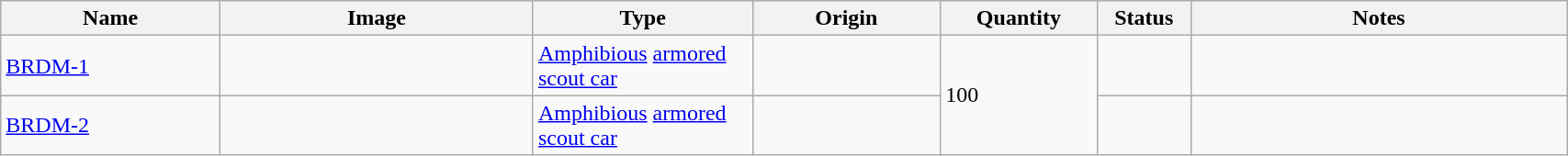<table class="wikitable" style="width:90%;">
<tr>
<th width=14%>Name</th>
<th width=20%>Image</th>
<th width=14%>Type</th>
<th width=12%>Origin</th>
<th width=10%>Quantity</th>
<th width=06%>Status</th>
<th width=24%>Notes</th>
</tr>
<tr>
<td><a href='#'>BRDM-1</a></td>
<td></td>
<td><a href='#'>Amphibious</a> <a href='#'>armored scout car</a></td>
<td></td>
<td rowspan="2">100</td>
<td></td>
<td></td>
</tr>
<tr>
<td><a href='#'>BRDM-2</a></td>
<td></td>
<td><a href='#'>Amphibious</a> <a href='#'>armored scout car</a></td>
<td></td>
<td></td>
<td></td>
</tr>
</table>
